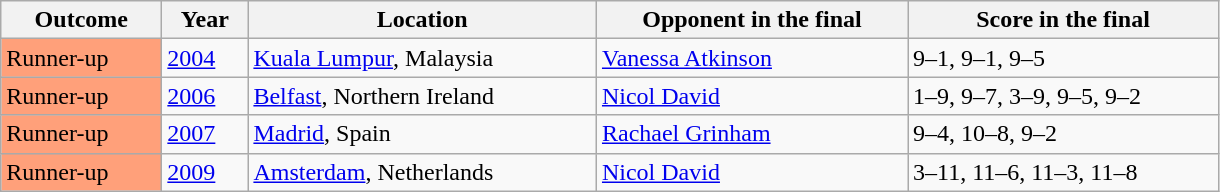<table class="sortable wikitable">
<tr>
<th width="100">Outcome</th>
<th width="50">Year</th>
<th width="225">Location</th>
<th width="200">Opponent in the final</th>
<th width="200">Score in the final</th>
</tr>
<tr>
<td bgcolor="ffa07a">Runner-up</td>
<td><a href='#'>2004</a></td>
<td><a href='#'>Kuala Lumpur</a>, Malaysia</td>
<td> <a href='#'>Vanessa Atkinson</a></td>
<td>9–1, 9–1, 9–5</td>
</tr>
<tr>
<td bgcolor="ffa07a">Runner-up</td>
<td><a href='#'>2006</a></td>
<td><a href='#'>Belfast</a>, Northern Ireland</td>
<td> <a href='#'>Nicol David</a></td>
<td>1–9, 9–7, 3–9, 9–5, 9–2</td>
</tr>
<tr>
<td bgcolor="ffa07a">Runner-up</td>
<td><a href='#'>2007</a></td>
<td><a href='#'>Madrid</a>, Spain</td>
<td> <a href='#'>Rachael Grinham</a></td>
<td>9–4, 10–8, 9–2</td>
</tr>
<tr>
<td bgcolor="ffa07a">Runner-up</td>
<td><a href='#'>2009</a></td>
<td><a href='#'>Amsterdam</a>, Netherlands</td>
<td> <a href='#'>Nicol David</a></td>
<td>3–11, 11–6, 11–3, 11–8</td>
</tr>
</table>
